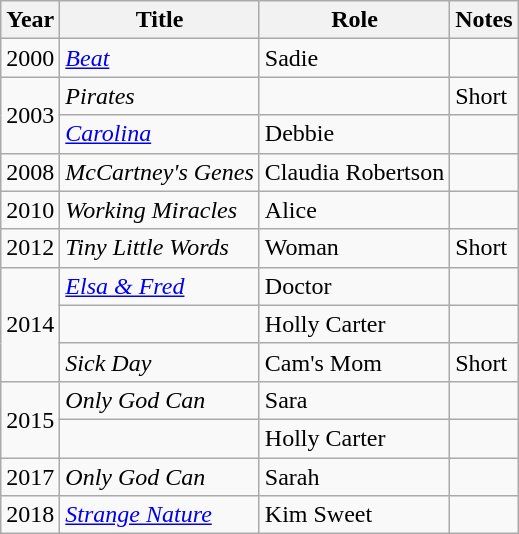<table class="wikitable sortable">
<tr>
<th>Year</th>
<th>Title</th>
<th>Role</th>
<th class="unsortable">Notes</th>
</tr>
<tr>
<td>2000</td>
<td><em><a href='#'>Beat</a></em></td>
<td>Sadie</td>
<td></td>
</tr>
<tr>
<td rowspan="2">2003</td>
<td><em>Pirates</em></td>
<td></td>
<td>Short</td>
</tr>
<tr>
<td><em><a href='#'>Carolina</a></em></td>
<td>Debbie</td>
<td></td>
</tr>
<tr>
<td>2008</td>
<td><em>McCartney's Genes</em></td>
<td>Claudia Robertson</td>
<td></td>
</tr>
<tr>
<td>2010</td>
<td><em>Working Miracles</em></td>
<td>Alice</td>
<td></td>
</tr>
<tr>
<td>2012</td>
<td><em>Tiny Little Words</em></td>
<td>Woman</td>
<td>Short</td>
</tr>
<tr>
<td rowspan="3">2014</td>
<td><em><a href='#'>Elsa & Fred</a></em></td>
<td>Doctor</td>
<td></td>
</tr>
<tr>
<td><em></em></td>
<td>Holly Carter</td>
<td></td>
</tr>
<tr>
<td><em>Sick Day</em></td>
<td>Cam's Mom</td>
<td>Short</td>
</tr>
<tr>
<td rowspan="2">2015</td>
<td><em>Only God Can</em></td>
<td>Sara</td>
<td></td>
</tr>
<tr>
<td><em></em></td>
<td>Holly Carter</td>
<td></td>
</tr>
<tr>
<td>2017</td>
<td><em>Only God Can</em></td>
<td>Sarah</td>
<td></td>
</tr>
<tr>
<td>2018</td>
<td><em><a href='#'>Strange Nature</a></em></td>
<td>Kim Sweet</td>
<td></td>
</tr>
</table>
